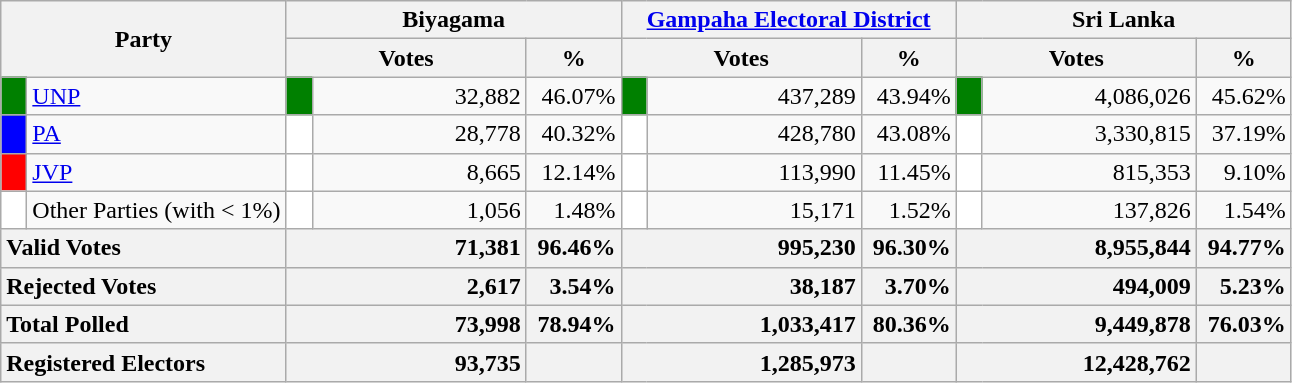<table class="wikitable">
<tr>
<th colspan="2" width="144px"rowspan="2">Party</th>
<th colspan="3" width="216px">Biyagama</th>
<th colspan="3" width="216px"><a href='#'>Gampaha Electoral District</a></th>
<th colspan="3" width="216px">Sri Lanka</th>
</tr>
<tr>
<th colspan="2" width="144px">Votes</th>
<th>%</th>
<th colspan="2" width="144px">Votes</th>
<th>%</th>
<th colspan="2" width="144px">Votes</th>
<th>%</th>
</tr>
<tr>
<td style="background-color:green;" width="10px"></td>
<td style="text-align:left;"><a href='#'>UNP</a></td>
<td style="background-color:green;" width="10px"></td>
<td style="text-align:right;">32,882</td>
<td style="text-align:right;">46.07%</td>
<td style="background-color:green;" width="10px"></td>
<td style="text-align:right;">437,289</td>
<td style="text-align:right;">43.94%</td>
<td style="background-color:green;" width="10px"></td>
<td style="text-align:right;">4,086,026</td>
<td style="text-align:right;">45.62%</td>
</tr>
<tr>
<td style="background-color:blue;" width="10px"></td>
<td style="text-align:left;"><a href='#'>PA</a></td>
<td style="background-color:white;" width="10px"></td>
<td style="text-align:right;">28,778</td>
<td style="text-align:right;">40.32%</td>
<td style="background-color:white;" width="10px"></td>
<td style="text-align:right;">428,780</td>
<td style="text-align:right;">43.08%</td>
<td style="background-color:white;" width="10px"></td>
<td style="text-align:right;">3,330,815</td>
<td style="text-align:right;">37.19%</td>
</tr>
<tr>
<td style="background-color:red;" width="10px"></td>
<td style="text-align:left;"><a href='#'>JVP</a></td>
<td style="background-color:white;" width="10px"></td>
<td style="text-align:right;">8,665</td>
<td style="text-align:right;">12.14%</td>
<td style="background-color:white;" width="10px"></td>
<td style="text-align:right;">113,990</td>
<td style="text-align:right;">11.45%</td>
<td style="background-color:white;" width="10px"></td>
<td style="text-align:right;">815,353</td>
<td style="text-align:right;">9.10%</td>
</tr>
<tr>
<td style="background-color:white;" width="10px"></td>
<td style="text-align:left;">Other Parties (with < 1%)</td>
<td style="background-color:white;" width="10px"></td>
<td style="text-align:right;">1,056</td>
<td style="text-align:right;">1.48%</td>
<td style="background-color:white;" width="10px"></td>
<td style="text-align:right;">15,171</td>
<td style="text-align:right;">1.52%</td>
<td style="background-color:white;" width="10px"></td>
<td style="text-align:right;">137,826</td>
<td style="text-align:right;">1.54%</td>
</tr>
<tr>
<th colspan="2" width="144px"style="text-align:left;">Valid Votes</th>
<th style="text-align:right;"colspan="2" width="144px">71,381</th>
<th style="text-align:right;">96.46%</th>
<th style="text-align:right;"colspan="2" width="144px">995,230</th>
<th style="text-align:right;">96.30%</th>
<th style="text-align:right;"colspan="2" width="144px">8,955,844</th>
<th style="text-align:right;">94.77%</th>
</tr>
<tr>
<th colspan="2" width="144px"style="text-align:left;">Rejected Votes</th>
<th style="text-align:right;"colspan="2" width="144px">2,617</th>
<th style="text-align:right;">3.54%</th>
<th style="text-align:right;"colspan="2" width="144px">38,187</th>
<th style="text-align:right;">3.70%</th>
<th style="text-align:right;"colspan="2" width="144px">494,009</th>
<th style="text-align:right;">5.23%</th>
</tr>
<tr>
<th colspan="2" width="144px"style="text-align:left;">Total Polled</th>
<th style="text-align:right;"colspan="2" width="144px">73,998</th>
<th style="text-align:right;">78.94%</th>
<th style="text-align:right;"colspan="2" width="144px">1,033,417</th>
<th style="text-align:right;">80.36%</th>
<th style="text-align:right;"colspan="2" width="144px">9,449,878</th>
<th style="text-align:right;">76.03%</th>
</tr>
<tr>
<th colspan="2" width="144px"style="text-align:left;">Registered Electors</th>
<th style="text-align:right;"colspan="2" width="144px">93,735</th>
<th></th>
<th style="text-align:right;"colspan="2" width="144px">1,285,973</th>
<th></th>
<th style="text-align:right;"colspan="2" width="144px">12,428,762</th>
<th></th>
</tr>
</table>
